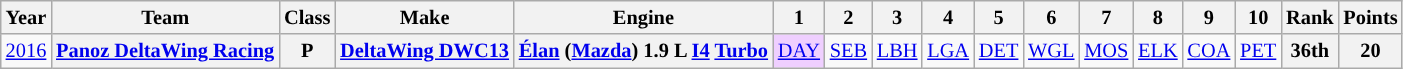<table class="wikitable" style="text-align:center; font-size:85%">
<tr>
<th>Year</th>
<th>Team</th>
<th>Class</th>
<th>Make</th>
<th>Engine</th>
<th>1</th>
<th>2</th>
<th>3</th>
<th>4</th>
<th>5</th>
<th>6</th>
<th>7</th>
<th>8</th>
<th>9</th>
<th>10</th>
<th>Rank</th>
<th>Points</th>
</tr>
<tr>
<td><a href='#'>2016</a></td>
<th nowrap><a href='#'>Panoz DeltaWing Racing</a></th>
<th>P</th>
<th nowrap><a href='#'>DeltaWing DWC13</a></th>
<th nowrap><a href='#'>Élan</a> (<a href='#'>Mazda</a>) 1.9 L <a href='#'>I4</a> <a href='#'>Turbo</a></th>
<td style="background:#EFCFFF;"><a href='#'>DAY</a><br></td>
<td><a href='#'>SEB</a><br></td>
<td><a href='#'>LBH</a><br></td>
<td><a href='#'>LGA</a><br></td>
<td><a href='#'>DET</a><br></td>
<td><a href='#'>WGL</a><br></td>
<td><a href='#'>MOS</a><br></td>
<td><a href='#'>ELK</a><br></td>
<td><a href='#'>COA</a><br></td>
<td><a href='#'>PET</a><br></td>
<th>36th</th>
<th>20</th>
</tr>
</table>
